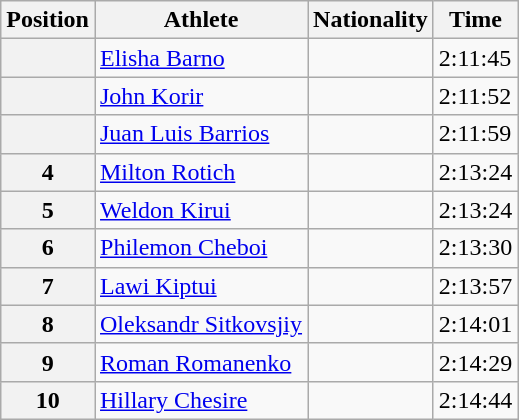<table class="wikitable sortable">
<tr>
<th>Position</th>
<th>Athlete</th>
<th>Nationality</th>
<th>Time</th>
</tr>
<tr>
<th></th>
<td><a href='#'>Elisha Barno</a></td>
<td></td>
<td>2:11:45</td>
</tr>
<tr>
<th></th>
<td><a href='#'>John Korir</a></td>
<td></td>
<td>2:11:52</td>
</tr>
<tr>
<th></th>
<td><a href='#'>Juan Luis Barrios</a></td>
<td></td>
<td>2:11:59</td>
</tr>
<tr>
<th>4</th>
<td><a href='#'>Milton Rotich</a></td>
<td></td>
<td>2:13:24</td>
</tr>
<tr>
<th>5</th>
<td><a href='#'>Weldon Kirui</a></td>
<td></td>
<td>2:13:24</td>
</tr>
<tr>
<th>6</th>
<td><a href='#'>Philemon Cheboi</a></td>
<td></td>
<td>2:13:30</td>
</tr>
<tr>
<th>7</th>
<td><a href='#'>Lawi Kiptui</a></td>
<td></td>
<td>2:13:57</td>
</tr>
<tr>
<th>8</th>
<td><a href='#'>Oleksandr Sitkovsjiy</a></td>
<td></td>
<td>2:14:01</td>
</tr>
<tr>
<th>9</th>
<td><a href='#'>Roman Romanenko</a></td>
<td></td>
<td>2:14:29</td>
</tr>
<tr>
<th>10</th>
<td><a href='#'>Hillary Chesire</a></td>
<td></td>
<td>2:14:44</td>
</tr>
</table>
